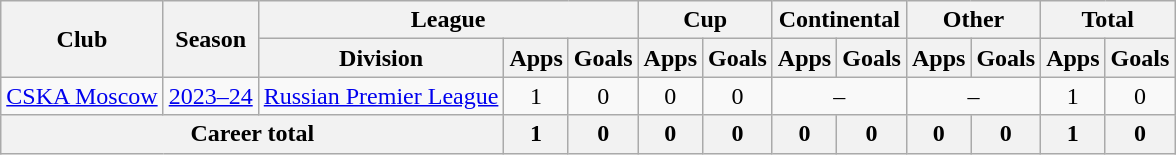<table class="wikitable" style="text-align: center;">
<tr>
<th rowspan=2>Club</th>
<th rowspan=2>Season</th>
<th colspan=3>League</th>
<th colspan=2>Cup</th>
<th colspan=2>Continental</th>
<th colspan=2>Other</th>
<th colspan=2>Total</th>
</tr>
<tr>
<th>Division</th>
<th>Apps</th>
<th>Goals</th>
<th>Apps</th>
<th>Goals</th>
<th>Apps</th>
<th>Goals</th>
<th>Apps</th>
<th>Goals</th>
<th>Apps</th>
<th>Goals</th>
</tr>
<tr>
<td><a href='#'>CSKA Moscow</a></td>
<td><a href='#'>2023–24</a></td>
<td><a href='#'>Russian Premier League</a></td>
<td>1</td>
<td>0</td>
<td>0</td>
<td>0</td>
<td colspan=2>–</td>
<td colspan=2>–</td>
<td>1</td>
<td>0</td>
</tr>
<tr>
<th colspan=3>Career total</th>
<th>1</th>
<th>0</th>
<th>0</th>
<th>0</th>
<th>0</th>
<th>0</th>
<th>0</th>
<th>0</th>
<th>1</th>
<th>0</th>
</tr>
</table>
